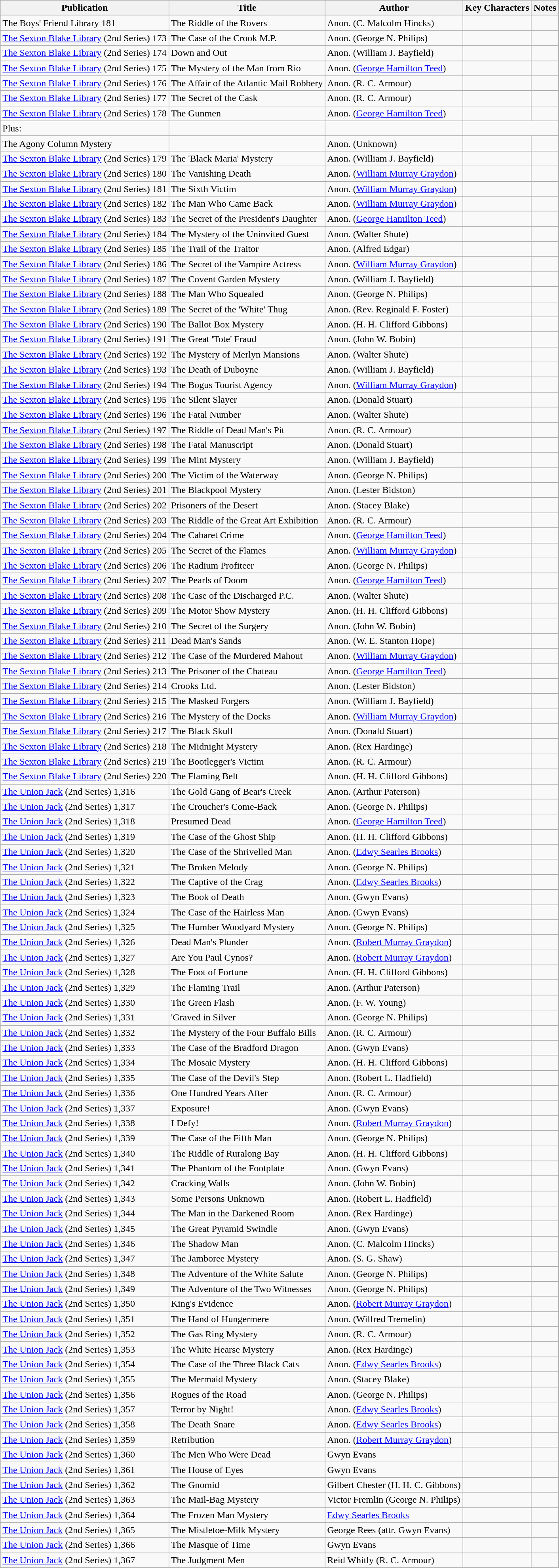<table class="wikitable">
<tr>
<th>Publication</th>
<th>Title</th>
<th>Author</th>
<th>Key Characters</th>
<th>Notes</th>
</tr>
<tr>
<td>The Boys' Friend Library 181</td>
<td>The Riddle of the Rovers</td>
<td>Anon. (C. Malcolm Hincks)</td>
<td></td>
<td></td>
</tr>
<tr>
<td><a href='#'>The Sexton Blake Library</a> (2nd Series) 173</td>
<td>The Case of the Crook M.P.</td>
<td>Anon. (George N. Philips)</td>
<td></td>
<td></td>
</tr>
<tr>
<td><a href='#'>The Sexton Blake Library</a> (2nd Series) 174</td>
<td>Down and Out</td>
<td>Anon. (William J. Bayfield)</td>
<td></td>
<td></td>
</tr>
<tr>
<td><a href='#'>The Sexton Blake Library</a> (2nd Series) 175</td>
<td>The Mystery of the Man from Rio</td>
<td>Anon. (<a href='#'>George Hamilton Teed</a>)</td>
<td></td>
<td></td>
</tr>
<tr>
<td><a href='#'>The Sexton Blake Library</a> (2nd Series) 176</td>
<td>The Affair of the Atlantic Mail Robbery</td>
<td>Anon. (R. C. Armour)</td>
<td></td>
<td></td>
</tr>
<tr>
<td><a href='#'>The Sexton Blake Library</a> (2nd Series) 177</td>
<td>The Secret of the Cask</td>
<td>Anon. (R. C. Armour)</td>
<td></td>
<td></td>
</tr>
<tr>
<td><a href='#'>The Sexton Blake Library</a> (2nd Series) 178</td>
<td>The Gunmen</td>
<td>Anon. (<a href='#'>George Hamilton Teed</a>)</td>
<td></td>
<td></td>
</tr>
<tr>
<td>Plus:</td>
<td></td>
<td></td>
</tr>
<tr>
<td>The Agony Column Mystery</td>
<td></td>
<td>Anon. (Unknown)</td>
<td></td>
<td></td>
</tr>
<tr>
<td><a href='#'>The Sexton Blake Library</a> (2nd Series) 179</td>
<td>The 'Black Maria' Mystery</td>
<td>Anon. (William J. Bayfield)</td>
<td></td>
<td></td>
</tr>
<tr>
<td><a href='#'>The Sexton Blake Library</a> (2nd Series) 180</td>
<td>The Vanishing Death</td>
<td>Anon. (<a href='#'>William Murray Graydon</a>)</td>
<td></td>
<td></td>
</tr>
<tr>
<td><a href='#'>The Sexton Blake Library</a> (2nd Series) 181</td>
<td>The Sixth Victim</td>
<td>Anon. (<a href='#'>William Murray Graydon</a>)</td>
<td></td>
<td></td>
</tr>
<tr>
<td><a href='#'>The Sexton Blake Library</a> (2nd Series) 182</td>
<td>The Man Who Came Back</td>
<td>Anon. (<a href='#'>William Murray Graydon</a>)</td>
<td></td>
<td></td>
</tr>
<tr>
<td><a href='#'>The Sexton Blake Library</a> (2nd Series) 183</td>
<td>The Secret of the President's Daughter</td>
<td>Anon. (<a href='#'>George Hamilton Teed</a>)</td>
<td></td>
<td></td>
</tr>
<tr>
<td><a href='#'>The Sexton Blake Library</a> (2nd Series) 184</td>
<td>The Mystery of the Uninvited Guest</td>
<td>Anon. (Walter Shute)</td>
<td></td>
<td></td>
</tr>
<tr>
<td><a href='#'>The Sexton Blake Library</a> (2nd Series) 185</td>
<td>The Trail of the Traitor</td>
<td>Anon. (Alfred Edgar)</td>
<td></td>
<td></td>
</tr>
<tr>
<td><a href='#'>The Sexton Blake Library</a> (2nd Series) 186</td>
<td>The Secret of the Vampire Actress</td>
<td>Anon. (<a href='#'>William Murray Graydon</a>)</td>
<td></td>
<td></td>
</tr>
<tr>
<td><a href='#'>The Sexton Blake Library</a> (2nd Series) 187</td>
<td>The Covent Garden Mystery</td>
<td>Anon. (William J. Bayfield)</td>
<td></td>
<td></td>
</tr>
<tr>
<td><a href='#'>The Sexton Blake Library</a> (2nd Series) 188</td>
<td>The Man Who Squealed</td>
<td>Anon. (George N. Philips)</td>
<td></td>
<td></td>
</tr>
<tr>
<td><a href='#'>The Sexton Blake Library</a> (2nd Series) 189</td>
<td>The Secret of the 'White' Thug</td>
<td>Anon. (Rev. Reginald F. Foster)</td>
<td></td>
<td></td>
</tr>
<tr>
<td><a href='#'>The Sexton Blake Library</a> (2nd Series) 190</td>
<td>The Ballot Box Mystery</td>
<td>Anon. (H. H. Clifford Gibbons)</td>
<td></td>
<td></td>
</tr>
<tr>
<td><a href='#'>The Sexton Blake Library</a> (2nd Series) 191</td>
<td>The Great 'Tote' Fraud</td>
<td>Anon. (John W. Bobin)</td>
<td></td>
<td></td>
</tr>
<tr>
<td><a href='#'>The Sexton Blake Library</a> (2nd Series) 192</td>
<td>The Mystery of Merlyn Mansions</td>
<td>Anon. (Walter Shute)</td>
<td></td>
<td></td>
</tr>
<tr>
<td><a href='#'>The Sexton Blake Library</a> (2nd Series) 193</td>
<td>The Death of Duboyne</td>
<td>Anon. (William J. Bayfield)</td>
<td></td>
<td></td>
</tr>
<tr>
<td><a href='#'>The Sexton Blake Library</a> (2nd Series) 194</td>
<td>The Bogus Tourist Agency</td>
<td>Anon. (<a href='#'>William Murray Graydon</a>)</td>
<td></td>
<td></td>
</tr>
<tr>
<td><a href='#'>The Sexton Blake Library</a> (2nd Series) 195</td>
<td>The Silent Slayer</td>
<td>Anon. (Donald Stuart)</td>
<td></td>
<td></td>
</tr>
<tr>
<td><a href='#'>The Sexton Blake Library</a> (2nd Series) 196</td>
<td>The Fatal Number</td>
<td>Anon. (Walter Shute)</td>
<td></td>
<td></td>
</tr>
<tr>
<td><a href='#'>The Sexton Blake Library</a> (2nd Series) 197</td>
<td>The Riddle of Dead Man's Pit</td>
<td>Anon. (R. C. Armour)</td>
<td></td>
<td></td>
</tr>
<tr>
<td><a href='#'>The Sexton Blake Library</a> (2nd Series) 198</td>
<td>The Fatal Manuscript</td>
<td>Anon. (Donald Stuart)</td>
<td></td>
<td></td>
</tr>
<tr>
<td><a href='#'>The Sexton Blake Library</a> (2nd Series) 199</td>
<td>The Mint Mystery</td>
<td>Anon. (William J. Bayfield)</td>
<td></td>
<td></td>
</tr>
<tr>
<td><a href='#'>The Sexton Blake Library</a> (2nd Series) 200</td>
<td>The Victim of the Waterway</td>
<td>Anon. (George N. Philips)</td>
<td></td>
<td></td>
</tr>
<tr>
<td><a href='#'>The Sexton Blake Library</a> (2nd Series) 201</td>
<td>The Blackpool Mystery</td>
<td>Anon. (Lester Bidston)</td>
<td></td>
<td></td>
</tr>
<tr>
<td><a href='#'>The Sexton Blake Library</a> (2nd Series) 202</td>
<td>Prisoners of the Desert</td>
<td>Anon. (Stacey Blake)</td>
<td></td>
<td></td>
</tr>
<tr>
<td><a href='#'>The Sexton Blake Library</a> (2nd Series) 203</td>
<td>The Riddle of the Great Art Exhibition</td>
<td>Anon. (R. C. Armour)</td>
<td></td>
<td></td>
</tr>
<tr>
<td><a href='#'>The Sexton Blake Library</a> (2nd Series) 204</td>
<td>The Cabaret Crime</td>
<td>Anon. (<a href='#'>George Hamilton Teed</a>)</td>
<td></td>
<td></td>
</tr>
<tr>
<td><a href='#'>The Sexton Blake Library</a> (2nd Series) 205</td>
<td>The Secret of the Flames</td>
<td>Anon. (<a href='#'>William Murray Graydon</a>)</td>
<td></td>
<td></td>
</tr>
<tr>
<td><a href='#'>The Sexton Blake Library</a> (2nd Series) 206</td>
<td>The Radium Profiteer</td>
<td>Anon. (George N. Philips)</td>
<td></td>
<td></td>
</tr>
<tr>
<td><a href='#'>The Sexton Blake Library</a> (2nd Series) 207</td>
<td>The Pearls of Doom</td>
<td>Anon. (<a href='#'>George Hamilton Teed</a>)</td>
<td></td>
<td></td>
</tr>
<tr>
<td><a href='#'>The Sexton Blake Library</a> (2nd Series) 208</td>
<td>The Case of the Discharged P.C.</td>
<td>Anon. (Walter Shute)</td>
<td></td>
<td></td>
</tr>
<tr>
<td><a href='#'>The Sexton Blake Library</a> (2nd Series) 209</td>
<td>The Motor Show Mystery</td>
<td>Anon. (H. H. Clifford Gibbons)</td>
<td></td>
<td></td>
</tr>
<tr>
<td><a href='#'>The Sexton Blake Library</a> (2nd Series) 210</td>
<td>The Secret of the Surgery</td>
<td>Anon. (John W. Bobin)</td>
<td></td>
<td></td>
</tr>
<tr>
<td><a href='#'>The Sexton Blake Library</a> (2nd Series) 211</td>
<td>Dead Man's Sands</td>
<td>Anon. (W. E. Stanton Hope)</td>
<td></td>
<td></td>
</tr>
<tr>
<td><a href='#'>The Sexton Blake Library</a> (2nd Series) 212</td>
<td>The Case of the Murdered Mahout</td>
<td>Anon. (<a href='#'>William Murray Graydon</a>)</td>
<td></td>
<td></td>
</tr>
<tr>
<td><a href='#'>The Sexton Blake Library</a> (2nd Series) 213</td>
<td>The Prisoner of the Chateau</td>
<td>Anon. (<a href='#'>George Hamilton Teed</a>)</td>
<td></td>
<td></td>
</tr>
<tr>
<td><a href='#'>The Sexton Blake Library</a> (2nd Series) 214</td>
<td>Crooks Ltd.</td>
<td>Anon. (Lester Bidston)</td>
<td></td>
<td></td>
</tr>
<tr>
<td><a href='#'>The Sexton Blake Library</a> (2nd Series) 215</td>
<td>The Masked Forgers</td>
<td>Anon. (William J. Bayfield)</td>
<td></td>
<td></td>
</tr>
<tr>
<td><a href='#'>The Sexton Blake Library</a> (2nd Series) 216</td>
<td>The Mystery of the Docks</td>
<td>Anon. (<a href='#'>William Murray Graydon</a>)</td>
<td></td>
<td></td>
</tr>
<tr>
<td><a href='#'>The Sexton Blake Library</a> (2nd Series) 217</td>
<td>The Black Skull</td>
<td>Anon. (Donald Stuart)</td>
<td></td>
<td></td>
</tr>
<tr>
<td><a href='#'>The Sexton Blake Library</a> (2nd Series) 218</td>
<td>The Midnight Mystery</td>
<td>Anon. (Rex Hardinge)</td>
<td></td>
<td></td>
</tr>
<tr>
<td><a href='#'>The Sexton Blake Library</a> (2nd Series) 219</td>
<td>The Bootlegger's Victim</td>
<td>Anon. (R. C. Armour)</td>
<td></td>
<td></td>
</tr>
<tr>
<td><a href='#'>The Sexton Blake Library</a> (2nd Series) 220</td>
<td>The Flaming Belt</td>
<td>Anon. (H. H. Clifford Gibbons)</td>
<td></td>
<td></td>
</tr>
<tr>
<td><a href='#'>The Union Jack</a> (2nd Series) 1,316</td>
<td>The Gold Gang of Bear's Creek</td>
<td>Anon. (Arthur Paterson)</td>
<td></td>
<td></td>
</tr>
<tr>
<td><a href='#'>The Union Jack</a> (2nd Series) 1,317</td>
<td>The Croucher's Come-Back</td>
<td>Anon. (George N. Philips)</td>
<td></td>
<td></td>
</tr>
<tr>
<td><a href='#'>The Union Jack</a> (2nd Series) 1,318</td>
<td>Presumed Dead</td>
<td>Anon. (<a href='#'>George Hamilton Teed</a>)</td>
<td></td>
<td></td>
</tr>
<tr>
<td><a href='#'>The Union Jack</a> (2nd Series) 1,319</td>
<td>The Case of the Ghost Ship</td>
<td>Anon. (H. H. Clifford Gibbons)</td>
<td></td>
<td></td>
</tr>
<tr>
<td><a href='#'>The Union Jack</a> (2nd Series) 1,320</td>
<td>The Case of the Shrivelled Man</td>
<td>Anon. (<a href='#'>Edwy Searles Brooks</a>)</td>
<td></td>
<td></td>
</tr>
<tr>
<td><a href='#'>The Union Jack</a> (2nd Series) 1,321</td>
<td>The Broken Melody</td>
<td>Anon. (George N. Philips)</td>
<td></td>
<td></td>
</tr>
<tr>
<td><a href='#'>The Union Jack</a> (2nd Series) 1,322</td>
<td>The Captive of the Crag</td>
<td>Anon. (<a href='#'>Edwy Searles Brooks</a>)</td>
<td></td>
<td></td>
</tr>
<tr>
<td><a href='#'>The Union Jack</a> (2nd Series) 1,323</td>
<td>The Book of Death</td>
<td>Anon. (Gwyn Evans)</td>
<td></td>
<td></td>
</tr>
<tr>
<td><a href='#'>The Union Jack</a> (2nd Series) 1,324</td>
<td>The Case of the Hairless Man</td>
<td>Anon. (Gwyn Evans)</td>
<td></td>
<td></td>
</tr>
<tr>
<td><a href='#'>The Union Jack</a> (2nd Series) 1,325</td>
<td>The Humber Woodyard Mystery</td>
<td>Anon. (George N. Philips)</td>
<td></td>
<td></td>
</tr>
<tr>
<td><a href='#'>The Union Jack</a> (2nd Series) 1,326</td>
<td>Dead Man's Plunder</td>
<td>Anon. (<a href='#'>Robert Murray Graydon</a>)</td>
<td></td>
<td></td>
</tr>
<tr>
<td><a href='#'>The Union Jack</a> (2nd Series) 1,327</td>
<td>Are You Paul Cynos?</td>
<td>Anon. (<a href='#'>Robert Murray Graydon</a>)</td>
<td></td>
<td></td>
</tr>
<tr>
<td><a href='#'>The Union Jack</a> (2nd Series) 1,328</td>
<td>The Foot of Fortune</td>
<td>Anon. (H. H. Clifford Gibbons)</td>
<td></td>
<td></td>
</tr>
<tr>
<td><a href='#'>The Union Jack</a> (2nd Series) 1,329</td>
<td>The Flaming Trail</td>
<td>Anon. (Arthur Paterson)</td>
<td></td>
<td></td>
</tr>
<tr>
<td><a href='#'>The Union Jack</a> (2nd Series) 1,330</td>
<td>The Green Flash</td>
<td>Anon. (F. W. Young)</td>
<td></td>
<td></td>
</tr>
<tr>
<td><a href='#'>The Union Jack</a> (2nd Series) 1,331</td>
<td>'Graved in Silver</td>
<td>Anon. (George N. Philips)</td>
<td></td>
<td></td>
</tr>
<tr>
<td><a href='#'>The Union Jack</a> (2nd Series) 1,332</td>
<td>The Mystery of the Four Buffalo Bills</td>
<td>Anon. (R. C. Armour)</td>
<td></td>
<td></td>
</tr>
<tr>
<td><a href='#'>The Union Jack</a> (2nd Series) 1,333</td>
<td>The Case of the Bradford Dragon</td>
<td>Anon. (Gwyn Evans)</td>
<td></td>
<td></td>
</tr>
<tr>
<td><a href='#'>The Union Jack</a> (2nd Series) 1,334</td>
<td>The Mosaic Mystery</td>
<td>Anon. (H. H. Clifford Gibbons)</td>
<td></td>
<td></td>
</tr>
<tr>
<td><a href='#'>The Union Jack</a> (2nd Series) 1,335</td>
<td>The Case of the Devil's Step</td>
<td>Anon. (Robert L. Hadfield)</td>
<td></td>
<td></td>
</tr>
<tr>
<td><a href='#'>The Union Jack</a> (2nd Series) 1,336</td>
<td>One Hundred Years After</td>
<td>Anon. (R. C. Armour)</td>
<td></td>
<td></td>
</tr>
<tr>
<td><a href='#'>The Union Jack</a> (2nd Series) 1,337</td>
<td>Exposure!</td>
<td>Anon. (Gwyn Evans)</td>
<td></td>
<td></td>
</tr>
<tr>
<td><a href='#'>The Union Jack</a> (2nd Series) 1,338</td>
<td>I Defy!</td>
<td>Anon. (<a href='#'>Robert Murray Graydon</a>)</td>
<td></td>
<td></td>
</tr>
<tr>
<td><a href='#'>The Union Jack</a> (2nd Series) 1,339</td>
<td>The Case of the Fifth Man</td>
<td>Anon. (George N. Philips)</td>
<td></td>
<td></td>
</tr>
<tr>
<td><a href='#'>The Union Jack</a> (2nd Series) 1,340</td>
<td>The Riddle of Ruralong Bay</td>
<td>Anon. (H. H. Clifford Gibbons)</td>
<td></td>
<td></td>
</tr>
<tr>
<td><a href='#'>The Union Jack</a> (2nd Series) 1,341</td>
<td>The Phantom of the Footplate</td>
<td>Anon. (Gwyn Evans)</td>
<td></td>
<td></td>
</tr>
<tr>
<td><a href='#'>The Union Jack</a> (2nd Series) 1,342</td>
<td>Cracking Walls</td>
<td>Anon. (John W. Bobin)</td>
<td></td>
<td></td>
</tr>
<tr>
<td><a href='#'>The Union Jack</a> (2nd Series) 1,343</td>
<td>Some Persons Unknown</td>
<td>Anon. (Robert L. Hadfield)</td>
<td></td>
<td></td>
</tr>
<tr>
<td><a href='#'>The Union Jack</a> (2nd Series) 1,344</td>
<td>The Man in the Darkened Room</td>
<td>Anon. (Rex Hardinge)</td>
<td></td>
<td></td>
</tr>
<tr>
<td><a href='#'>The Union Jack</a> (2nd Series) 1,345</td>
<td>The Great Pyramid Swindle</td>
<td>Anon. (Gwyn Evans)</td>
<td></td>
<td></td>
</tr>
<tr>
<td><a href='#'>The Union Jack</a> (2nd Series) 1,346</td>
<td>The Shadow Man</td>
<td>Anon. (C. Malcolm Hincks)</td>
<td></td>
<td></td>
</tr>
<tr>
<td><a href='#'>The Union Jack</a> (2nd Series) 1,347</td>
<td>The Jamboree Mystery</td>
<td>Anon. (S. G. Shaw)</td>
<td></td>
<td></td>
</tr>
<tr>
<td><a href='#'>The Union Jack</a> (2nd Series) 1,348</td>
<td>The Adventure of the White Salute</td>
<td>Anon. (George N. Philips)</td>
<td></td>
<td></td>
</tr>
<tr>
<td><a href='#'>The Union Jack</a> (2nd Series) 1,349</td>
<td>The Adventure of the Two Witnesses</td>
<td>Anon. (George N. Philips)</td>
<td></td>
<td></td>
</tr>
<tr>
<td><a href='#'>The Union Jack</a> (2nd Series) 1,350</td>
<td>King's Evidence</td>
<td>Anon. (<a href='#'>Robert Murray Graydon</a>)</td>
<td></td>
<td></td>
</tr>
<tr>
<td><a href='#'>The Union Jack</a> (2nd Series) 1,351</td>
<td>The Hand of Hungermere</td>
<td>Anon. (Wilfred Tremelin)</td>
<td></td>
<td></td>
</tr>
<tr>
<td><a href='#'>The Union Jack</a> (2nd Series) 1,352</td>
<td>The Gas Ring Mystery</td>
<td>Anon. (R. C. Armour)</td>
<td></td>
<td></td>
</tr>
<tr>
<td><a href='#'>The Union Jack</a> (2nd Series) 1,353</td>
<td>The White Hearse Mystery</td>
<td>Anon. (Rex Hardinge)</td>
<td></td>
<td></td>
</tr>
<tr>
<td><a href='#'>The Union Jack</a> (2nd Series) 1,354</td>
<td>The Case of the Three Black Cats</td>
<td>Anon. (<a href='#'>Edwy Searles Brooks</a>)</td>
<td></td>
<td></td>
</tr>
<tr>
<td><a href='#'>The Union Jack</a> (2nd Series) 1,355</td>
<td>The Mermaid Mystery</td>
<td>Anon. (Stacey Blake)</td>
<td></td>
<td></td>
</tr>
<tr>
<td><a href='#'>The Union Jack</a> (2nd Series) 1,356</td>
<td>Rogues of the Road</td>
<td>Anon. (George N. Philips)</td>
<td></td>
<td></td>
</tr>
<tr>
<td><a href='#'>The Union Jack</a> (2nd Series) 1,357</td>
<td>Terror by Night!</td>
<td>Anon. (<a href='#'>Edwy Searles Brooks</a>)</td>
<td></td>
<td></td>
</tr>
<tr>
<td><a href='#'>The Union Jack</a> (2nd Series) 1,358</td>
<td>The Death Snare</td>
<td>Anon. (<a href='#'>Edwy Searles Brooks</a>)</td>
<td></td>
<td></td>
</tr>
<tr>
<td><a href='#'>The Union Jack</a> (2nd Series) 1,359</td>
<td>Retribution</td>
<td>Anon. (<a href='#'>Robert Murray Graydon</a>)</td>
<td></td>
<td></td>
</tr>
<tr>
<td><a href='#'>The Union Jack</a> (2nd Series) 1,360</td>
<td>The Men Who Were Dead</td>
<td>Gwyn Evans</td>
<td></td>
<td></td>
</tr>
<tr>
<td><a href='#'>The Union Jack</a> (2nd Series) 1,361</td>
<td>The House of Eyes</td>
<td>Gwyn Evans</td>
<td></td>
<td></td>
</tr>
<tr>
<td><a href='#'>The Union Jack</a> (2nd Series) 1,362</td>
<td>The Gnomid</td>
<td>Gilbert Chester (H. H. C. Gibbons)</td>
<td></td>
<td></td>
</tr>
<tr>
<td><a href='#'>The Union Jack</a> (2nd Series) 1,363</td>
<td>The Mail-Bag Mystery</td>
<td>Victor Fremlin (George N. Philips)</td>
<td></td>
<td></td>
</tr>
<tr>
<td><a href='#'>The Union Jack</a> (2nd Series) 1,364</td>
<td>The Frozen Man Mystery</td>
<td><a href='#'>Edwy Searles Brooks</a></td>
<td></td>
<td></td>
</tr>
<tr>
<td><a href='#'>The Union Jack</a> (2nd Series) 1,365</td>
<td>The Mistletoe-Milk Mystery</td>
<td>George Rees (attr. Gwyn Evans)</td>
<td></td>
<td></td>
</tr>
<tr>
<td><a href='#'>The Union Jack</a> (2nd Series) 1,366</td>
<td>The Masque of Time</td>
<td>Gwyn Evans</td>
<td></td>
<td></td>
</tr>
<tr>
<td><a href='#'>The Union Jack</a> (2nd Series) 1,367</td>
<td>The Judgment Men</td>
<td>Reid Whitly (R. C. Armour)</td>
<td></td>
<td></td>
</tr>
<tr>
</tr>
</table>
